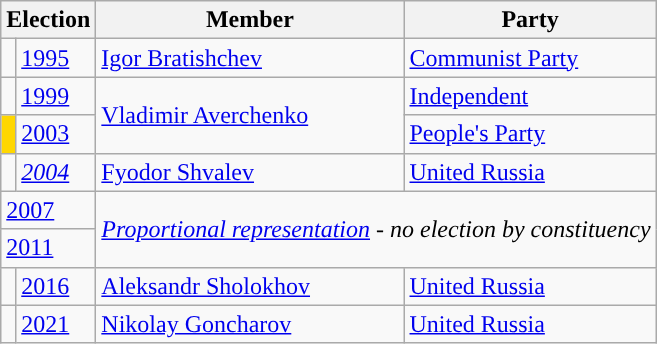<table class="wikitable">
<tr>
<th colspan="2">Election</th>
<th>Member</th>
<th>Party</th>
</tr>
<tr>
<td style="background-color:"></td>
<td><a href='#'>1995</a></td>
<td><a href='#'>Igor Bratishchev</a></td>
<td><a href='#'>Communist Party</a></td>
</tr>
<tr>
<td style="background-color:"></td>
<td><a href='#'>1999</a></td>
<td rowspan=2><a href='#'>Vladimir Averchenko</a></td>
<td><a href='#'>Independent</a></td>
</tr>
<tr>
<td style="background-color:#FFD700"></td>
<td><a href='#'>2003</a></td>
<td><a href='#'>People's Party</a></td>
</tr>
<tr>
<td style="background-color:"></td>
<td><em><a href='#'>2004</a></em></td>
<td><a href='#'>Fyodor Shvalev</a></td>
<td><a href='#'>United Russia</a></td>
</tr>
<tr>
<td colspan=2><a href='#'>2007</a></td>
<td colspan=2 rowspan=2><em><a href='#'>Proportional representation</a> - no election by constituency</em></td>
</tr>
<tr>
<td colspan=2><a href='#'>2011</a></td>
</tr>
<tr>
<td style="background-color: "></td>
<td><a href='#'>2016</a></td>
<td><a href='#'>Aleksandr Sholokhov</a></td>
<td><a href='#'>United Russia</a></td>
</tr>
<tr>
<td style="background-color: "></td>
<td><a href='#'>2021</a></td>
<td><a href='#'>Nikolay Goncharov</a></td>
<td><a href='#'>United Russia</a></td>
</tr>
</table>
